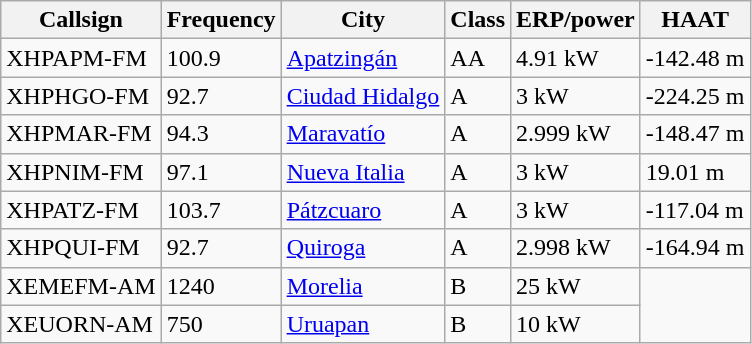<table class="wikitable sortable">
<tr>
<th>Callsign</th>
<th>Frequency</th>
<th>City</th>
<th>Class</th>
<th>ERP/power</th>
<th>HAAT</th>
</tr>
<tr>
<td>XHPAPM-FM</td>
<td>100.9</td>
<td><a href='#'>Apatzingán</a></td>
<td>AA</td>
<td>4.91 kW</td>
<td>-142.48 m</td>
</tr>
<tr>
<td>XHPHGO-FM</td>
<td>92.7</td>
<td><a href='#'>Ciudad Hidalgo</a></td>
<td>A</td>
<td>3 kW</td>
<td>-224.25 m</td>
</tr>
<tr>
<td>XHPMAR-FM</td>
<td>94.3</td>
<td><a href='#'>Maravatío</a></td>
<td>A</td>
<td>2.999 kW</td>
<td>-148.47 m</td>
</tr>
<tr>
<td>XHPNIM-FM</td>
<td>97.1</td>
<td><a href='#'>Nueva Italia</a></td>
<td>A</td>
<td>3 kW</td>
<td>19.01 m</td>
</tr>
<tr>
<td>XHPATZ-FM</td>
<td>103.7</td>
<td><a href='#'>Pátzcuaro</a></td>
<td>A</td>
<td>3 kW</td>
<td>-117.04 m</td>
</tr>
<tr>
<td>XHPQUI-FM </td>
<td>92.7</td>
<td><a href='#'>Quiroga</a></td>
<td>A</td>
<td>2.998 kW</td>
<td>-164.94 m</td>
</tr>
<tr>
<td>XEMEFM-AM</td>
<td>1240</td>
<td><a href='#'>Morelia</a></td>
<td>B</td>
<td>25 kW</td>
</tr>
<tr>
<td>XEUORN-AM</td>
<td>750</td>
<td><a href='#'>Uruapan</a></td>
<td>B</td>
<td>10 kW</td>
</tr>
</table>
